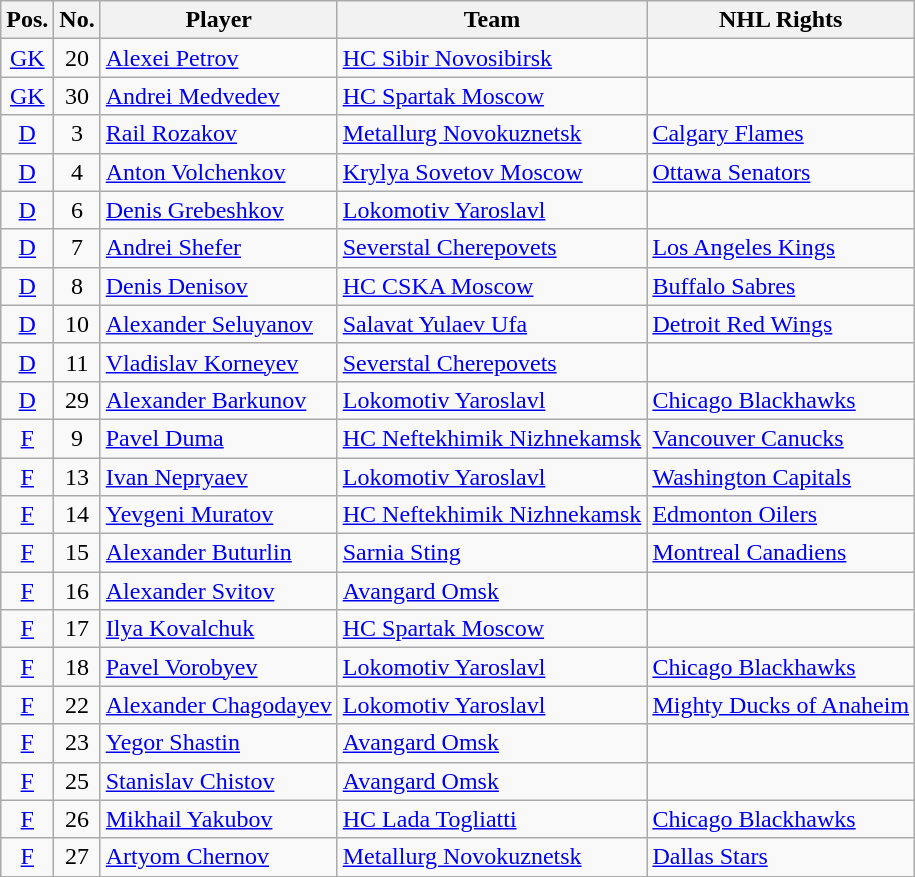<table class="wikitable sortable">
<tr>
<th>Pos.</th>
<th>No.</th>
<th>Player</th>
<th>Team</th>
<th>NHL Rights</th>
</tr>
<tr>
<td style="text-align:center;"><a href='#'>GK</a></td>
<td style="text-align:center;">20</td>
<td><a href='#'>Alexei Petrov</a></td>
<td> <a href='#'>HC Sibir Novosibirsk</a></td>
<td></td>
</tr>
<tr>
<td style="text-align:center;"><a href='#'>GK</a></td>
<td style="text-align:center;">30</td>
<td><a href='#'>Andrei Medvedev</a></td>
<td> <a href='#'>HC Spartak Moscow</a></td>
<td></td>
</tr>
<tr>
<td style="text-align:center;"><a href='#'>D</a></td>
<td style="text-align:center;">3</td>
<td><a href='#'>Rail Rozakov</a></td>
<td> <a href='#'>Metallurg Novokuznetsk</a></td>
<td><a href='#'>Calgary Flames</a></td>
</tr>
<tr>
<td style="text-align:center;"><a href='#'>D</a></td>
<td style="text-align:center;">4</td>
<td><a href='#'>Anton Volchenkov</a></td>
<td> <a href='#'>Krylya Sovetov Moscow</a></td>
<td><a href='#'>Ottawa Senators</a></td>
</tr>
<tr>
<td style="text-align:center;"><a href='#'>D</a></td>
<td style="text-align:center;">6</td>
<td><a href='#'>Denis Grebeshkov</a></td>
<td> <a href='#'>Lokomotiv Yaroslavl</a></td>
<td></td>
</tr>
<tr>
<td style="text-align:center;"><a href='#'>D</a></td>
<td style="text-align:center;">7</td>
<td><a href='#'>Andrei Shefer</a></td>
<td> <a href='#'>Severstal Cherepovets</a></td>
<td><a href='#'>Los Angeles Kings</a></td>
</tr>
<tr>
<td style="text-align:center;"><a href='#'>D</a></td>
<td style="text-align:center;">8</td>
<td><a href='#'>Denis Denisov</a></td>
<td> <a href='#'>HC CSKA Moscow</a></td>
<td><a href='#'>Buffalo Sabres</a></td>
</tr>
<tr>
<td style="text-align:center;"><a href='#'>D</a></td>
<td style="text-align:center;">10</td>
<td><a href='#'>Alexander Seluyanov</a></td>
<td> <a href='#'>Salavat Yulaev Ufa</a></td>
<td><a href='#'>Detroit Red Wings</a></td>
</tr>
<tr>
<td style="text-align:center;"><a href='#'>D</a></td>
<td style="text-align:center;">11</td>
<td><a href='#'>Vladislav Korneyev</a></td>
<td> <a href='#'>Severstal Cherepovets</a></td>
<td></td>
</tr>
<tr>
<td style="text-align:center;"><a href='#'>D</a></td>
<td style="text-align:center;">29</td>
<td><a href='#'>Alexander Barkunov</a></td>
<td> <a href='#'>Lokomotiv Yaroslavl</a></td>
<td><a href='#'>Chicago Blackhawks</a></td>
</tr>
<tr>
<td style="text-align:center;"><a href='#'>F</a></td>
<td style="text-align:center;">9</td>
<td><a href='#'>Pavel Duma</a></td>
<td> <a href='#'>HC Neftekhimik Nizhnekamsk</a></td>
<td><a href='#'>Vancouver Canucks</a></td>
</tr>
<tr>
<td style="text-align:center;"><a href='#'>F</a></td>
<td style="text-align:center;">13</td>
<td><a href='#'>Ivan Nepryaev</a></td>
<td> <a href='#'>Lokomotiv Yaroslavl</a></td>
<td><a href='#'>Washington Capitals</a></td>
</tr>
<tr>
<td style="text-align:center;"><a href='#'>F</a></td>
<td style="text-align:center;">14</td>
<td><a href='#'>Yevgeni Muratov</a></td>
<td> <a href='#'>HC Neftekhimik Nizhnekamsk</a></td>
<td><a href='#'>Edmonton Oilers</a></td>
</tr>
<tr>
<td style="text-align:center;"><a href='#'>F</a></td>
<td style="text-align:center;">15</td>
<td><a href='#'>Alexander Buturlin</a></td>
<td> <a href='#'>Sarnia Sting</a></td>
<td><a href='#'>Montreal Canadiens</a></td>
</tr>
<tr>
<td style="text-align:center;"><a href='#'>F</a></td>
<td style="text-align:center;">16</td>
<td><a href='#'>Alexander Svitov</a></td>
<td> <a href='#'>Avangard Omsk</a></td>
<td></td>
</tr>
<tr>
<td style="text-align:center;"><a href='#'>F</a></td>
<td style="text-align:center;">17</td>
<td><a href='#'>Ilya Kovalchuk</a></td>
<td> <a href='#'>HC Spartak Moscow</a></td>
<td></td>
</tr>
<tr>
<td style="text-align:center;"><a href='#'>F</a></td>
<td style="text-align:center;">18</td>
<td><a href='#'>Pavel Vorobyev</a></td>
<td> <a href='#'>Lokomotiv Yaroslavl</a></td>
<td><a href='#'>Chicago Blackhawks</a></td>
</tr>
<tr>
<td style="text-align:center;"><a href='#'>F</a></td>
<td style="text-align:center;">22</td>
<td><a href='#'>Alexander Chagodayev</a></td>
<td> <a href='#'>Lokomotiv Yaroslavl</a></td>
<td><a href='#'>Mighty Ducks of Anaheim</a></td>
</tr>
<tr>
<td style="text-align:center;"><a href='#'>F</a></td>
<td style="text-align:center;">23</td>
<td><a href='#'>Yegor Shastin</a></td>
<td> <a href='#'>Avangard Omsk</a></td>
<td></td>
</tr>
<tr>
<td style="text-align:center;"><a href='#'>F</a></td>
<td style="text-align:center;">25</td>
<td><a href='#'>Stanislav Chistov</a></td>
<td> <a href='#'>Avangard Omsk</a></td>
<td></td>
</tr>
<tr>
<td style="text-align:center;"><a href='#'>F</a></td>
<td style="text-align:center;">26</td>
<td><a href='#'>Mikhail Yakubov</a></td>
<td> <a href='#'>HC Lada Togliatti</a></td>
<td><a href='#'>Chicago Blackhawks</a></td>
</tr>
<tr>
<td style="text-align:center;"><a href='#'>F</a></td>
<td style="text-align:center;">27</td>
<td><a href='#'>Artyom Chernov</a></td>
<td> <a href='#'>Metallurg Novokuznetsk</a></td>
<td><a href='#'>Dallas Stars</a></td>
</tr>
<tr>
</tr>
</table>
